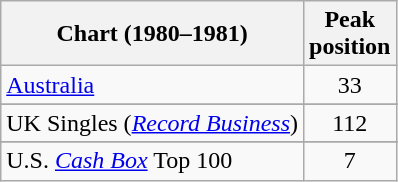<table class="wikitable sortable">
<tr>
<th align="left">Chart (1980–1981)</th>
<th align="left">Peak<br>position</th>
</tr>
<tr>
<td align="left"><a href='#'>Australia</a></td>
<td style="text-align:center;">33</td>
</tr>
<tr>
</tr>
<tr>
<td align="left">UK Singles (<a href='#'><em>Record Business</em></a>)</td>
<td style="text-align:center;">112</td>
</tr>
<tr>
</tr>
<tr>
<td align="left">U.S. <em><a href='#'>Cash Box</a></em> Top 100</td>
<td style="text-align:center;">7</td>
</tr>
</table>
